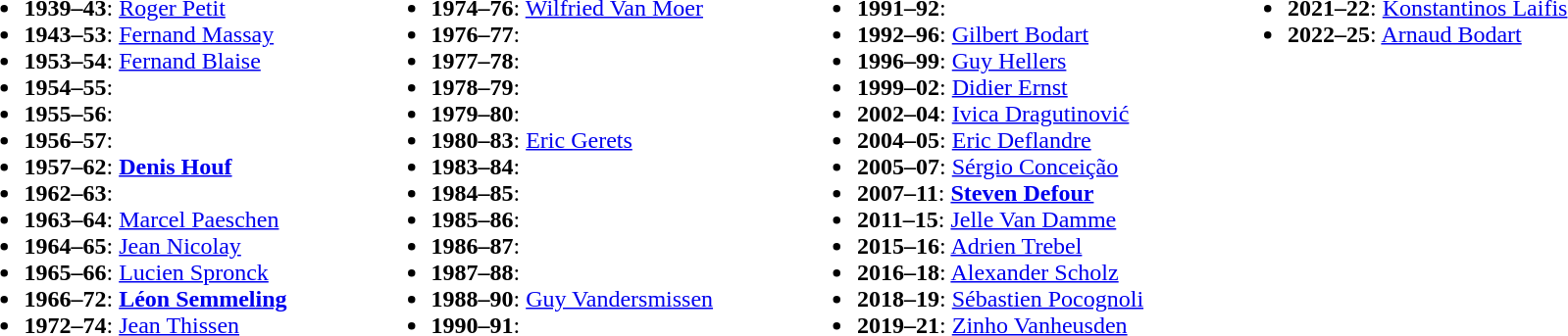<table style="overflow-x: auto; white-space: nowrap;">
<tr>
<td style="vertical-align: top;"><br><ul><li><strong>1939–43</strong>:  <a href='#'>Roger Petit</a></li><li><strong>1943–53</strong>:  <a href='#'>Fernand Massay</a></li><li><strong>1953–54</strong>:  <a href='#'>Fernand Blaise</a></li><li><strong>1954–55</strong>:</li><li><strong>1955–56</strong>:</li><li><strong>1956–57</strong>:</li><li><strong>1957–62</strong>: <strong> <a href='#'>Denis Houf</a></strong></li><li><strong>1962–63</strong>:</li><li><strong>1963–64</strong>:  <a href='#'>Marcel Paeschen</a></li><li><strong>1964–65</strong>:  <a href='#'>Jean Nicolay</a></li><li><strong>1965–66</strong>:  <a href='#'>Lucien Spronck</a></li><li><strong>1966–72</strong>: <strong> <a href='#'>Léon Semmeling</a></strong></li><li><strong>1972–74</strong>:  <a href='#'>Jean Thissen</a></li></ul></td>
<td style="width: 50px;"> </td>
<td style="vertical-align: top;"><br><ul><li><strong>1974–76</strong>:  <a href='#'>Wilfried Van Moer</a></li><li><strong>1976–77</strong>:</li><li><strong>1977–78</strong>:</li><li><strong>1978–79</strong>:</li><li><strong>1979–80</strong>:</li><li><strong>1980–83</strong>:  <a href='#'>Eric Gerets</a></li><li><strong>1983–84</strong>:</li><li><strong>1984–85</strong>:</li><li><strong>1985–86</strong>:</li><li><strong>1986–87</strong>:</li><li><strong>1987–88</strong>:</li><li><strong>1988–90</strong>:  <a href='#'>Guy Vandersmissen</a></li><li><strong>1990–91</strong>:</li></ul></td>
<td style="width: 50px;"> </td>
<td style="vertical-align: top;"><br><ul><li><strong>1991–92</strong>:</li><li><strong>1992–96</strong>:  <a href='#'>Gilbert Bodart</a></li><li><strong>1996–99</strong>:  <a href='#'>Guy Hellers</a></li><li><strong>1999–02</strong>:  <a href='#'>Didier Ernst</a></li><li><strong>2002–04</strong>:  <a href='#'>Ivica Dragutinović</a></li><li><strong>2004–05</strong>:  <a href='#'>Eric Deflandre</a></li><li><strong>2005–07</strong>:  <a href='#'>Sérgio Conceição</a></li><li><strong>2007–11</strong>: <strong> <a href='#'>Steven Defour</a></strong></li><li><strong>2011–15</strong>:  <a href='#'>Jelle Van Damme</a></li><li><strong>2015–16</strong>:  <a href='#'>Adrien Trebel</a></li><li><strong>2016–18</strong>:  <a href='#'>Alexander Scholz</a></li><li><strong>2018–19</strong>:  <a href='#'>Sébastien Pocognoli</a></li><li><strong>2019–21</strong>:  <a href='#'>Zinho Vanheusden</a></li></ul></td>
<td style="width: 50px;"> </td>
<td style="vertical-align: top;"><br><ul><li><strong>2021–22</strong>:   <a href='#'>Konstantinos Laifis</a></li><li><strong>2022–25</strong>:   <a href='#'>Arnaud Bodart</a></li></ul></td>
</tr>
</table>
